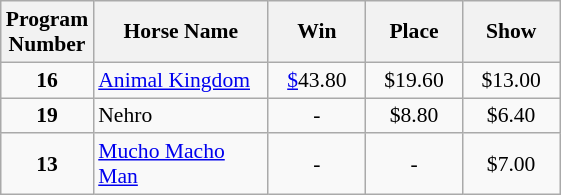<table class="wikitable sortable" style="font-size:90%">
<tr>
<th width="48px">Program<br>Number</th>
<th width="110px">Horse Name<br></th>
<th width="58px">Win<br></th>
<th width="58px">Place<br></th>
<th width="58px">Show</th>
</tr>
<tr>
<td align=center><strong>16</strong></td>
<td><a href='#'>Animal Kingdom</a></td>
<td align=center><a href='#'>$</a>43.80</td>
<td align=center>$19.60</td>
<td align=center>$13.00</td>
</tr>
<tr>
<td align=center><strong>19</strong></td>
<td>Nehro</td>
<td align=center>-</td>
<td align=center>$8.80</td>
<td align=center>$6.40</td>
</tr>
<tr>
<td align=center><strong>13</strong></td>
<td><a href='#'>Mucho Macho Man</a></td>
<td align=center>-</td>
<td align=center>-</td>
<td align=center>$7.00</td>
</tr>
</table>
